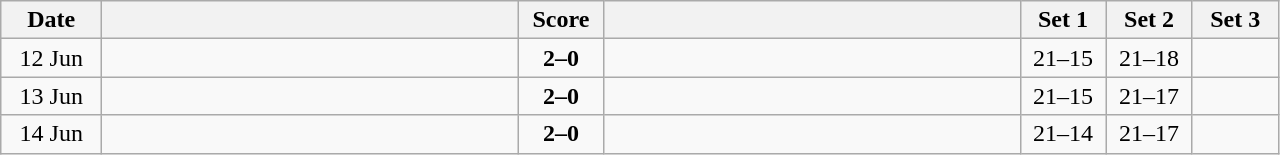<table class="wikitable" style="text-align: center;">
<tr>
<th width="60">Date</th>
<th align="right" width="270"></th>
<th width="50">Score</th>
<th align="left" width="270"></th>
<th width="50">Set 1</th>
<th width="50">Set 2</th>
<th width="50">Set 3</th>
</tr>
<tr>
<td>12 Jun</td>
<td align=left><strong></strong></td>
<td align=center><strong>2–0</strong></td>
<td align=left></td>
<td>21–15</td>
<td>21–18</td>
<td></td>
</tr>
<tr>
<td>13 Jun</td>
<td align=left><strong></strong></td>
<td align=center><strong>2–0</strong></td>
<td align=left></td>
<td>21–15</td>
<td>21–17</td>
<td></td>
</tr>
<tr>
<td>14 Jun</td>
<td align=left><strong></strong></td>
<td align=center><strong>2–0</strong></td>
<td align=left></td>
<td>21–14</td>
<td>21–17</td>
<td></td>
</tr>
</table>
